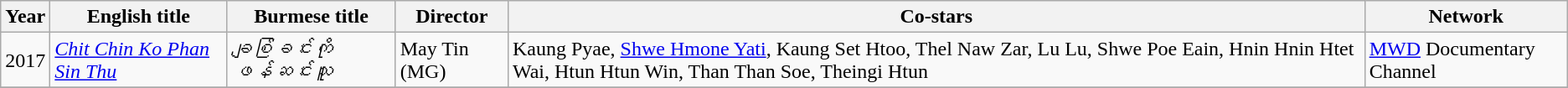<table class="wikitable">
<tr>
<th>Year</th>
<th>English title</th>
<th>Burmese title</th>
<th>Director</th>
<th>Co-stars</th>
<th>Network</th>
</tr>
<tr>
<td>2017</td>
<td><em><a href='#'>Chit Chin Ko Phan Sin Thu</a></em></td>
<td><em>ချစ်ခြင်းကိုဖန်ဆင်းသူ</em></td>
<td>May Tin (MG)</td>
<td>Kaung Pyae, <a href='#'>Shwe Hmone Yati</a>, Kaung Set Htoo, Thel Naw Zar, Lu Lu, Shwe Poe Eain, Hnin Hnin Htet Wai, Htun Htun Win, Than Than Soe, Theingi Htun</td>
<td><a href='#'>MWD</a> Documentary Channel</td>
</tr>
<tr>
</tr>
</table>
